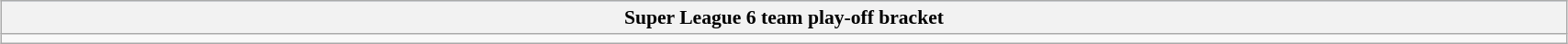<table class="wikitable" style="margin: auto; font-size:90%; text-align:center; width:90%;" class="toccolours collapsible collapsed">
<tr style="background:#c1d8ff;">
<th colspan=10>Super League 6 team play-off bracket</th>
</tr>
<tr>
<td></td>
</tr>
</table>
